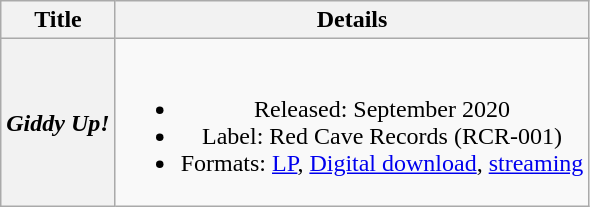<table class="wikitable plainrowheaders" style="text-align:center;">
<tr>
<th scope="col" rowspan="1">Title</th>
<th scope="col" rowspan="1">Details</th>
</tr>
<tr>
<th scope="row"><em>Giddy Up!</em></th>
<td><br><ul><li>Released: September 2020</li><li>Label: Red Cave Records (RCR-001)</li><li>Formats: <a href='#'>LP</a>, <a href='#'>Digital download</a>, <a href='#'>streaming</a></li></ul></td>
</tr>
</table>
